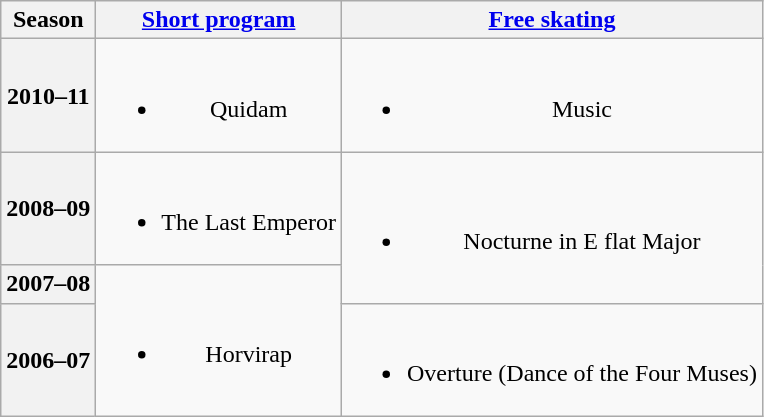<table class=wikitable style=text-align:center>
<tr>
<th>Season</th>
<th><a href='#'>Short program</a></th>
<th><a href='#'>Free skating</a></th>
</tr>
<tr>
<th>2010–11 <br> </th>
<td><br><ul><li>Quidam <br></li></ul></td>
<td><br><ul><li>Music <br></li></ul></td>
</tr>
<tr>
<th>2008–09 <br> </th>
<td><br><ul><li>The Last Emperor <br></li></ul></td>
<td rowspan=2><br><ul><li>Nocturne in E flat Major <br></li></ul></td>
</tr>
<tr>
<th>2007–08 <br> </th>
<td rowspan=2><br><ul><li>Horvirap <br></li></ul></td>
</tr>
<tr>
<th>2006–07 <br> </th>
<td><br><ul><li>Overture (Dance of the Four Muses) <br></li></ul></td>
</tr>
</table>
